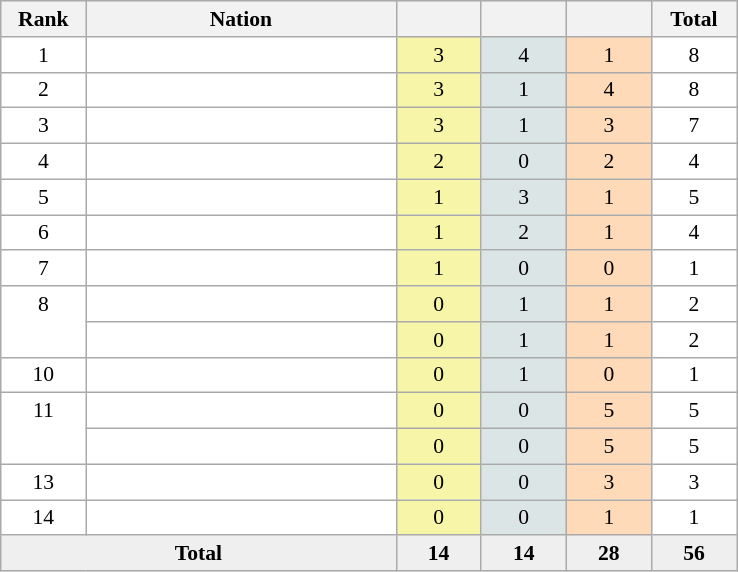<table class=wikitable style="border:1px solid #AAAAAA;font-size:90%">
<tr bgcolor="#EFEFEF">
<th width=50>Rank</th>
<th width=200>Nation</th>
<th width=50></th>
<th width=50></th>
<th width=50></th>
<th width=50>Total</th>
</tr>
<tr align="center" valign="top" bgcolor="#FFFFFF">
<td rowspan="1" valign="center">1</td>
<td align="left"></td>
<td style="background:#F7F6A8;">3</td>
<td style="background:#DCE5E5;">4</td>
<td style="background:#FFDAB9;">1</td>
<td>8</td>
</tr>
<tr align="center" valign="top" bgcolor="#FFFFFF">
<td rowspan="1" valign="center">2</td>
<td align="left"></td>
<td style="background:#F7F6A8;">3</td>
<td style="background:#DCE5E5;">1</td>
<td style="background:#FFDAB9;">4</td>
<td>8</td>
</tr>
<tr align="center" valign="top" bgcolor="#FFFFFF">
<td rowspan="1" valign="center">3</td>
<td align="left"></td>
<td style="background:#F7F6A8;">3</td>
<td style="background:#DCE5E5;">1</td>
<td style="background:#FFDAB9;">3</td>
<td>7</td>
</tr>
<tr align="center" valign="top" bgcolor="#FFFFFF">
<td rowspan="1" valign="center">4</td>
<td align="left"></td>
<td style="background:#F7F6A8;">2</td>
<td style="background:#DCE5E5;">0</td>
<td style="background:#FFDAB9;">2</td>
<td>4</td>
</tr>
<tr align="center" valign="top" bgcolor="#FFFFFF">
<td rowspan="1" valign="center">5</td>
<td align="left"></td>
<td style="background:#F7F6A8;">1</td>
<td style="background:#DCE5E5;">3</td>
<td style="background:#FFDAB9;">1</td>
<td>5</td>
</tr>
<tr align="center" valign="top" bgcolor="#FFFFFF">
<td rowspan="1" valign="center">6</td>
<td align="left"></td>
<td style="background:#F7F6A8;">1</td>
<td style="background:#DCE5E5;">2</td>
<td style="background:#FFDAB9;">1</td>
<td>4</td>
</tr>
<tr align="center" valign="top" bgcolor="#FFFFFF">
<td rowspan="1" valign="center">7</td>
<td align="left"></td>
<td style="background:#F7F6A8;">1</td>
<td style="background:#DCE5E5;">0</td>
<td style="background:#FFDAB9;">0</td>
<td>1</td>
</tr>
<tr align="center" valign="top" bgcolor="#FFFFFF">
<td rowspan="2" valign="center">8</td>
<td align="left"></td>
<td style="background:#F7F6A8;">0</td>
<td style="background:#DCE5E5;">1</td>
<td style="background:#FFDAB9;">1</td>
<td>2</td>
</tr>
<tr align="center" valign="top" bgcolor="#FFFFFF">
<td align="left"></td>
<td style="background:#F7F6A8;">0</td>
<td style="background:#DCE5E5;">1</td>
<td style="background:#FFDAB9;">1</td>
<td>2</td>
</tr>
<tr align="center" valign="top" bgcolor="#FFFFFF">
<td rowspan="1" valign="center">10</td>
<td align="left"></td>
<td style="background:#F7F6A8;">0</td>
<td style="background:#DCE5E5;">1</td>
<td style="background:#FFDAB9;">0</td>
<td>1</td>
</tr>
<tr align="center" valign="top" bgcolor="#FFFFFF">
<td rowspan="2" valign="center">11</td>
<td align="left"></td>
<td style="background:#F7F6A8;">0</td>
<td style="background:#DCE5E5;">0</td>
<td style="background:#FFDAB9;">5</td>
<td>5</td>
</tr>
<tr align="center" valign="top" bgcolor="#FFFFFF">
<td align="left"></td>
<td style="background:#F7F6A8;">0</td>
<td style="background:#DCE5E5;">0</td>
<td style="background:#FFDAB9;">5</td>
<td>5</td>
</tr>
<tr align="center" valign="top" bgcolor="#FFFFFF">
<td rowspan="1" valign="center">13</td>
<td align="left"></td>
<td style="background:#F7F6A8;">0</td>
<td style="background:#DCE5E5;">0</td>
<td style="background:#FFDAB9;">3</td>
<td>3</td>
</tr>
<tr align="center" valign="top" bgcolor="#FFFFFF">
<td rowspan="1" valign="center">14</td>
<td align="left"></td>
<td style="background:#F7F6A8;">0</td>
<td style="background:#DCE5E5;">0</td>
<td style="background:#FFDAB9;">1</td>
<td>1</td>
</tr>
<tr align="center" valign="top" bgcolor="#EFEFEF">
<td colspan="2" rowspan="1" valign="center"><strong>Total</strong></td>
<td><strong>14</strong></td>
<td><strong>14</strong></td>
<td><strong>28</strong></td>
<td><strong>56</strong></td>
</tr>
</table>
